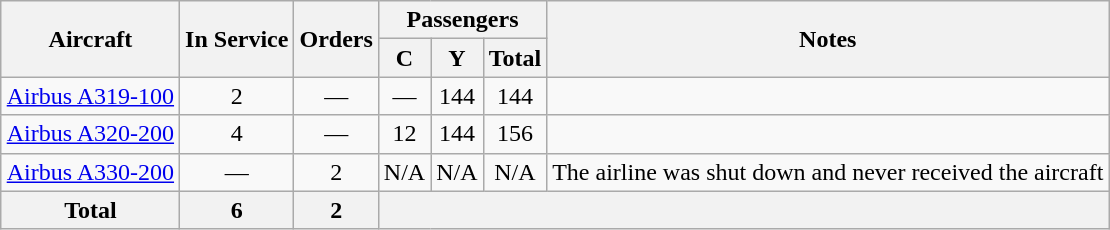<table class="wikitable" style="border-collapse:collapse;text-align:center;margin:auto;">
<tr>
<th rowspan="2">Aircraft</th>
<th rowspan="2">In Service</th>
<th rowspan="2">Orders</th>
<th colspan="3">Passengers</th>
<th rowspan="2">Notes</th>
</tr>
<tr>
<th><abbr>C</abbr></th>
<th><abbr>Y</abbr></th>
<th>Total</th>
</tr>
<tr>
<td><a href='#'>Airbus A319-100</a></td>
<td>2</td>
<td>—</td>
<td>—</td>
<td>144</td>
<td>144</td>
<td></td>
</tr>
<tr>
<td><a href='#'>Airbus A320-200</a></td>
<td>4</td>
<td>—</td>
<td>12</td>
<td>144</td>
<td>156</td>
<td></td>
</tr>
<tr>
<td><a href='#'>Airbus A330-200</a></td>
<td>—</td>
<td>2</td>
<td>N/A</td>
<td>N/A</td>
<td>N/A</td>
<td>The airline was shut down and never received the aircraft</td>
</tr>
<tr>
<th>Total</th>
<th>6</th>
<th>2</th>
<th colspan="4"></th>
</tr>
</table>
